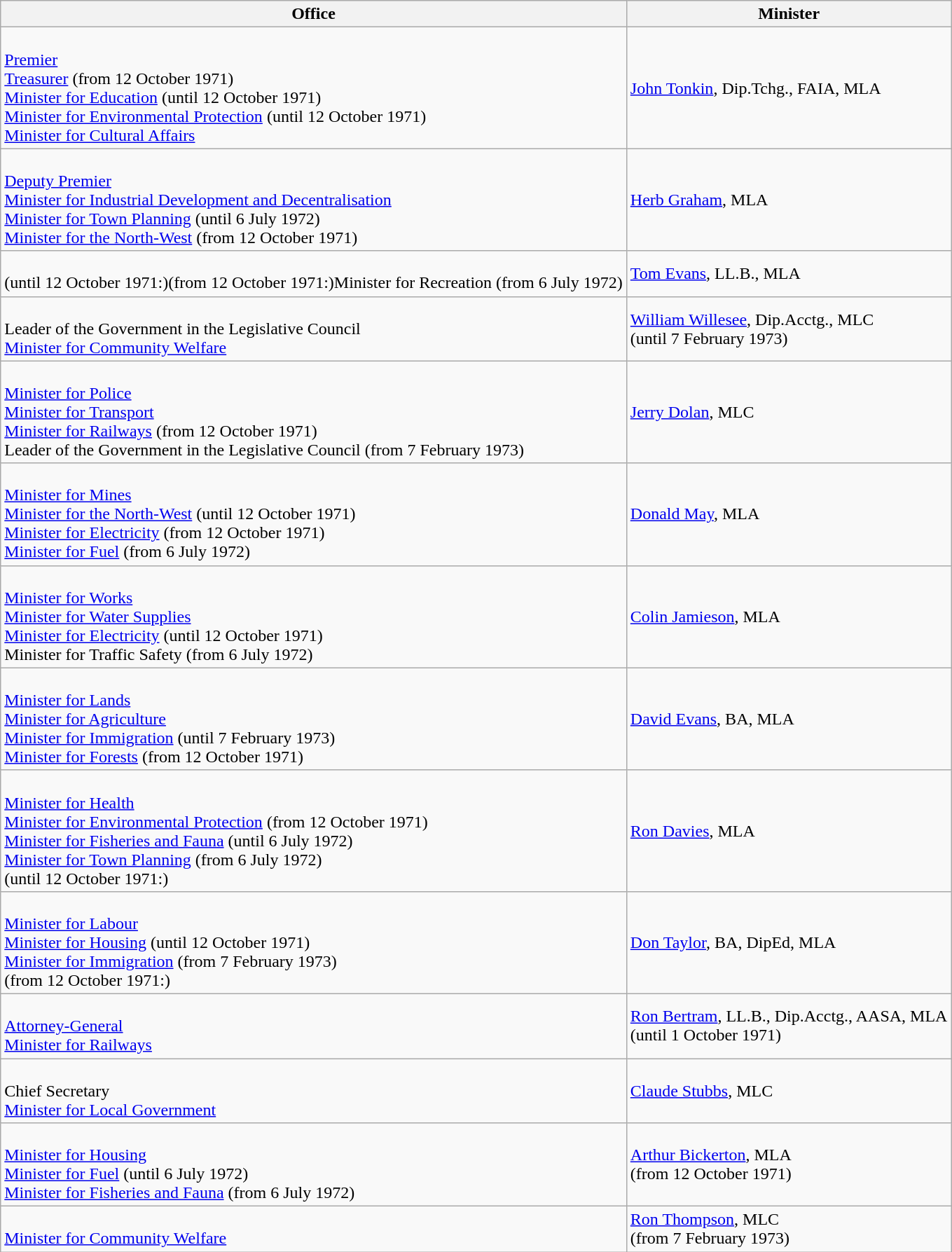<table class="wikitable">
<tr>
<th>Office</th>
<th>Minister</th>
</tr>
<tr>
<td><br><a href='#'>Premier</a><br>
<a href='#'>Treasurer</a> (from 12 October 1971)<br>
<a href='#'>Minister for Education</a> (until 12 October 1971)<br>
<a href='#'>Minister for Environmental Protection</a> (until 12 October 1971)<br>
<a href='#'>Minister for Cultural Affairs</a><br></td>
<td><a href='#'>John Tonkin</a>, Dip.Tchg., FAIA, MLA</td>
</tr>
<tr>
<td><br><a href='#'>Deputy Premier</a><br>
<a href='#'>Minister for Industrial Development and Decentralisation</a><br>
<a href='#'>Minister for Town Planning</a> (until 6 July 1972)<br>
<a href='#'>Minister for the North-West</a> (from 12 October 1971)<br></td>
<td><a href='#'>Herb Graham</a>, MLA</td>
</tr>
<tr>
<td><br>(until 12 October 1971:)(from 12 October 1971:)Minister for Recreation (from 6 July 1972)</td>
<td><a href='#'>Tom Evans</a>, LL.B., MLA</td>
</tr>
<tr>
<td><br>Leader of the Government in the Legislative Council<br>
<a href='#'>Minister for Community Welfare</a><br></td>
<td><a href='#'>William Willesee</a>, Dip.Acctg., MLC<br>(until 7 February 1973)</td>
</tr>
<tr>
<td><br><a href='#'>Minister for Police</a><br>
<a href='#'>Minister for Transport</a><br>
<a href='#'>Minister for Railways</a> (from 12 October 1971)<br>
Leader of the Government in the Legislative Council (from 7 February 1973)<br></td>
<td><a href='#'>Jerry Dolan</a>, MLC</td>
</tr>
<tr>
<td><br><a href='#'>Minister for Mines</a><br>
<a href='#'>Minister for the North-West</a> (until 12 October 1971)<br>
<a href='#'>Minister for Electricity</a> (from 12 October 1971)<br>
<a href='#'>Minister for Fuel</a> (from 6 July 1972)<br></td>
<td><a href='#'>Donald May</a>, MLA</td>
</tr>
<tr>
<td><br><a href='#'>Minister for Works</a><br>
<a href='#'>Minister for Water Supplies</a><br>
<a href='#'>Minister for Electricity</a> (until 12 October 1971)<br>
Minister for Traffic Safety (from 6 July 1972)</td>
<td><a href='#'>Colin Jamieson</a>, MLA</td>
</tr>
<tr>
<td><br><a href='#'>Minister for Lands</a><br>
<a href='#'>Minister for Agriculture</a><br>
<a href='#'>Minister for Immigration</a> (until 7 February 1973)<br>
<a href='#'>Minister for Forests</a> (from 12 October 1971)<br></td>
<td><a href='#'>David Evans</a>, BA, MLA</td>
</tr>
<tr>
<td><br><a href='#'>Minister for Health</a><br>
<a href='#'>Minister for Environmental Protection</a> (from 12 October 1971)<br>
<a href='#'>Minister for Fisheries and Fauna</a> (until 6 July 1972)<br>
<a href='#'>Minister for Town Planning</a> (from 6 July 1972)<br>(until 12 October 1971:)</td>
<td><a href='#'>Ron Davies</a>, MLA</td>
</tr>
<tr>
<td><br><a href='#'>Minister for Labour</a><br>
<a href='#'>Minister for Housing</a> (until 12 October 1971)<br>
<a href='#'>Minister for Immigration</a> (from 7 February 1973)<br>(from 12 October 1971:)</td>
<td><a href='#'>Don Taylor</a>, BA, DipEd, MLA</td>
</tr>
<tr>
<td><br><a href='#'>Attorney-General</a><br>
<a href='#'>Minister for Railways</a><br></td>
<td><a href='#'>Ron Bertram</a>, LL.B., Dip.Acctg., AASA, MLA<br>(until 1 October 1971)</td>
</tr>
<tr>
<td><br>Chief Secretary<br>
<a href='#'>Minister for Local Government</a><br></td>
<td><a href='#'>Claude Stubbs</a>, MLC</td>
</tr>
<tr>
<td><br><a href='#'>Minister for Housing</a><br>
<a href='#'>Minister for Fuel</a> (until 6 July 1972)<br>
<a href='#'>Minister for Fisheries and Fauna</a> (from 6 July 1972)<br></td>
<td><a href='#'>Arthur Bickerton</a>, MLA<br>(from 12 October 1971)</td>
</tr>
<tr>
<td><br><a href='#'>Minister for Community Welfare</a><br></td>
<td><a href='#'>Ron Thompson</a>, MLC<br>(from 7 February 1973)</td>
</tr>
</table>
